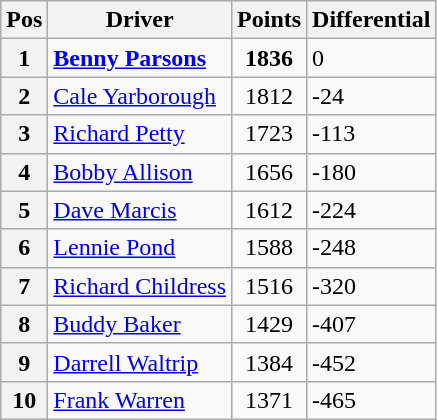<table class="wikitable">
<tr>
<th>Pos</th>
<th>Driver</th>
<th>Points</th>
<th>Differential</th>
</tr>
<tr>
<th>1 </th>
<td><strong><a href='#'>Benny Parsons</a></strong></td>
<td style="text-align:center;"><strong>1836</strong></td>
<td>0</td>
</tr>
<tr>
<th>2 </th>
<td><a href='#'>Cale Yarborough</a></td>
<td style="text-align:center;">1812</td>
<td>-24</td>
</tr>
<tr>
<th>3 </th>
<td><a href='#'>Richard Petty</a></td>
<td style="text-align:center;">1723</td>
<td>-113</td>
</tr>
<tr>
<th>4 </th>
<td><a href='#'>Bobby Allison</a></td>
<td style="text-align:center;">1656</td>
<td>-180</td>
</tr>
<tr>
<th>5 </th>
<td><a href='#'>Dave Marcis</a></td>
<td style="text-align:center;">1612</td>
<td>-224</td>
</tr>
<tr>
<th>6 </th>
<td><a href='#'>Lennie Pond</a></td>
<td style="text-align:center;">1588</td>
<td>-248</td>
</tr>
<tr>
<th>7 </th>
<td><a href='#'>Richard Childress</a></td>
<td style="text-align:center;">1516</td>
<td>-320</td>
</tr>
<tr>
<th>8 </th>
<td><a href='#'>Buddy Baker</a></td>
<td style="text-align:center;">1429</td>
<td>-407</td>
</tr>
<tr>
<th>9 </th>
<td><a href='#'>Darrell Waltrip</a></td>
<td style="text-align:center;">1384</td>
<td>-452</td>
</tr>
<tr>
<th>10 </th>
<td><a href='#'>Frank Warren</a></td>
<td style="text-align:center;">1371</td>
<td>-465</td>
</tr>
</table>
